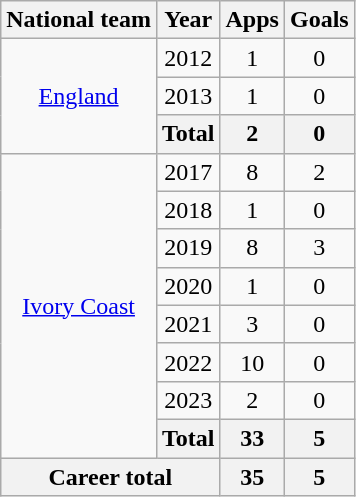<table class="wikitable" style="text-align:center">
<tr>
<th>National team</th>
<th>Year</th>
<th>Apps</th>
<th>Goals</th>
</tr>
<tr>
<td rowspan="3"><a href='#'>England</a></td>
<td>2012</td>
<td>1</td>
<td>0</td>
</tr>
<tr>
<td>2013</td>
<td>1</td>
<td>0</td>
</tr>
<tr>
<th>Total</th>
<th>2</th>
<th>0</th>
</tr>
<tr>
<td rowspan="8"><a href='#'>Ivory Coast</a></td>
<td>2017</td>
<td>8</td>
<td>2</td>
</tr>
<tr>
<td>2018</td>
<td>1</td>
<td>0</td>
</tr>
<tr>
<td>2019</td>
<td>8</td>
<td>3</td>
</tr>
<tr>
<td>2020</td>
<td>1</td>
<td>0</td>
</tr>
<tr>
<td>2021</td>
<td>3</td>
<td>0</td>
</tr>
<tr>
<td>2022</td>
<td>10</td>
<td>0</td>
</tr>
<tr>
<td>2023</td>
<td>2</td>
<td>0</td>
</tr>
<tr>
<th>Total</th>
<th>33</th>
<th>5</th>
</tr>
<tr>
<th colspan="2">Career total</th>
<th>35</th>
<th>5</th>
</tr>
</table>
